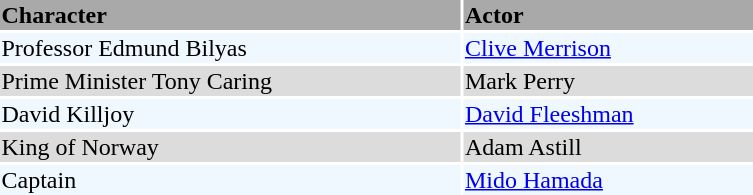<table style="width:40%; height:100px" border="0">
<tr>
<td style="background:darkgray"><strong>Character</strong></td>
<td style="background:darkgray"><strong>Actor</strong></td>
</tr>
<tr>
<td style="background:aliceblue">Professor Edmund Bilyas</td>
<td style="background:aliceblue"><a href='#'>Clive Merrison</a></td>
</tr>
<tr>
<td style="background:gainsboro">Prime Minister Tony Caring</td>
<td style="background:gainsboro">Mark Perry</td>
</tr>
<tr>
<td style="background:aliceblue">David Killjoy</td>
<td style="background:aliceblue"><a href='#'>David Fleeshman</a></td>
</tr>
<tr>
<td style="background:gainsboro">King of Norway</td>
<td style="background:gainsboro">Adam Astill</td>
</tr>
<tr>
<td style="background:aliceblue">Captain</td>
<td style="background:aliceblue"><a href='#'>Mido Hamada</a></td>
</tr>
</table>
